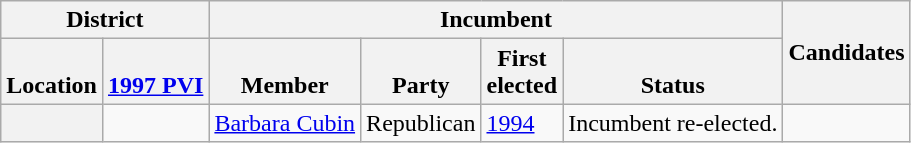<table class="wikitable sortable">
<tr>
<th colspan=2>District</th>
<th colspan=4>Incumbent</th>
<th rowspan=2 class="unsortable">Candidates</th>
</tr>
<tr valign=bottom>
<th>Location</th>
<th><a href='#'>1997 PVI</a></th>
<th>Member</th>
<th>Party</th>
<th>First<br>elected</th>
<th>Status</th>
</tr>
<tr>
<th></th>
<td></td>
<td><a href='#'>Barbara Cubin</a></td>
<td>Republican</td>
<td><a href='#'>1994</a></td>
<td>Incumbent re-elected.</td>
<td nowrap></td>
</tr>
</table>
